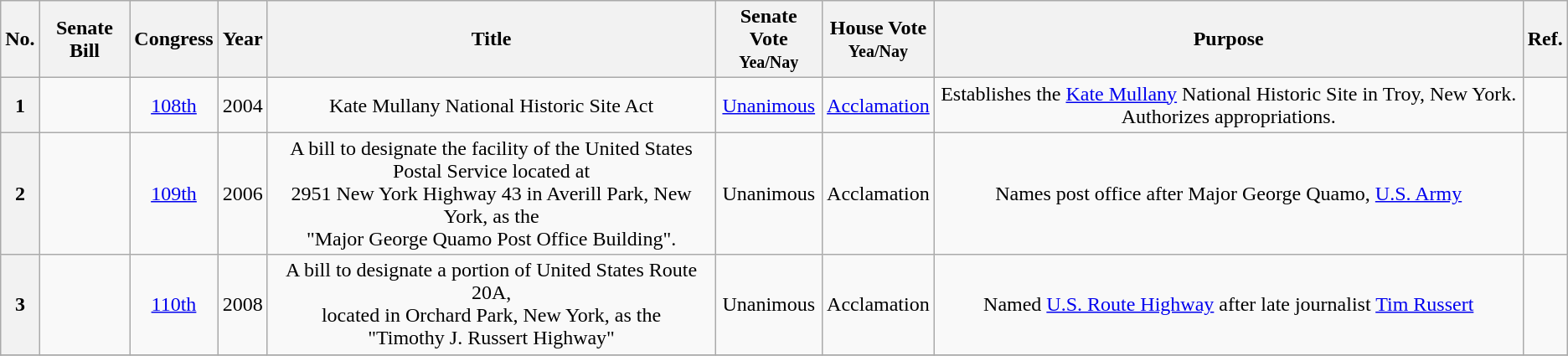<table class="wikitable" style="text-align: center;">
<tr>
<th>No.</th>
<th>Senate Bill</th>
<th>Congress</th>
<th>Year</th>
<th>Title</th>
<th>Senate Vote<br><small>Yea/Nay</small></th>
<th>House Vote<br><small>Yea/Nay</small></th>
<th>Purpose</th>
<th>Ref.</th>
</tr>
<tr>
<th>1</th>
<td><strong></strong></td>
<td><a href='#'>108th</a></td>
<td>2004</td>
<td>Kate Mullany National Historic Site Act</td>
<td><a href='#'>Unanimous</a></td>
<td><a href='#'>Acclamation</a></td>
<td>Establishes the <a href='#'>Kate Mullany</a> National Historic Site in Troy, New York. Authorizes appropriations.</td>
<td></td>
</tr>
<tr>
<th>2</th>
<td><strong></strong></td>
<td><a href='#'>109th</a></td>
<td>2006</td>
<td>A bill to designate the facility of the United States Postal Service located at<br> 2951 New York Highway 43 in Averill Park, New York, as the<br> "Major George Quamo Post Office Building".</td>
<td>Unanimous</td>
<td>Acclamation</td>
<td>Names post office after Major George Quamo, <a href='#'>U.S. Army</a></td>
<td></td>
</tr>
<tr>
<th>3</th>
<td><strong></strong></td>
<td><a href='#'>110th</a></td>
<td>2008</td>
<td>A bill to designate a portion of United States Route 20A,<br> located in Orchard Park, New York, as the<br> "Timothy J. Russert Highway"</td>
<td>Unanimous</td>
<td>Acclamation</td>
<td>Named <a href='#'>U.S. Route Highway</a> after late journalist <a href='#'>Tim Russert</a></td>
<td></td>
</tr>
<tr>
</tr>
</table>
